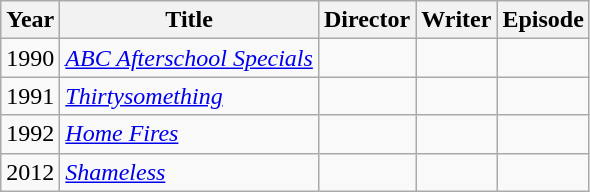<table class="wikitable sortable">
<tr>
<th>Year</th>
<th>Title</th>
<th>Director</th>
<th>Writer</th>
<th>Episode</th>
</tr>
<tr>
<td>1990</td>
<td><em><a href='#'>ABC Afterschool Specials</a></em></td>
<td></td>
<td></td>
<td></td>
</tr>
<tr>
<td>1991</td>
<td><em><a href='#'>Thirtysomething</a></em></td>
<td></td>
<td></td>
<td></td>
</tr>
<tr>
<td>1992</td>
<td><em><a href='#'>Home Fires</a></em></td>
<td></td>
<td></td>
<td></td>
</tr>
<tr>
<td>2012</td>
<td><em><a href='#'>Shameless</a></em></td>
<td></td>
<td></td>
<td></td>
</tr>
</table>
